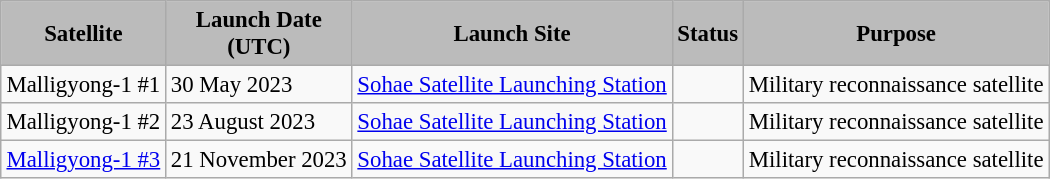<table class="wikitable sortable" style="margin: 1em auto 1em auto; font-size:95%;">
<tr>
<th style="text-align:center; background:#BBB"><strong>Satellite</strong></th>
<th style="text-align:center; background:#BBB"><strong>Launch Date</strong><br><strong>(UTC)</strong></th>
<th style="text-align:center; background:#BBB"><strong>Launch Site</strong></th>
<th style="text-align:center; background:#BBB"><strong>Status</strong></th>
<th style="text-align:center; background:#BBB"><strong>Purpose</strong></th>
</tr>
<tr>
<td>Malligyong-1 #1</td>
<td>30 May 2023</td>
<td><a href='#'>Sohae Satellite Launching Station</a></td>
<td></td>
<td>Military reconnaissance satellite</td>
</tr>
<tr>
<td>Malligyong-1 #2</td>
<td>23 August 2023</td>
<td><a href='#'>Sohae Satellite Launching Station</a></td>
<td></td>
<td>Military reconnaissance satellite</td>
</tr>
<tr>
<td><a href='#'>Malligyong-1 #3</a></td>
<td>21 November 2023</td>
<td><a href='#'>Sohae Satellite Launching Station</a></td>
<td></td>
<td>Military reconnaissance satellite</td>
</tr>
</table>
